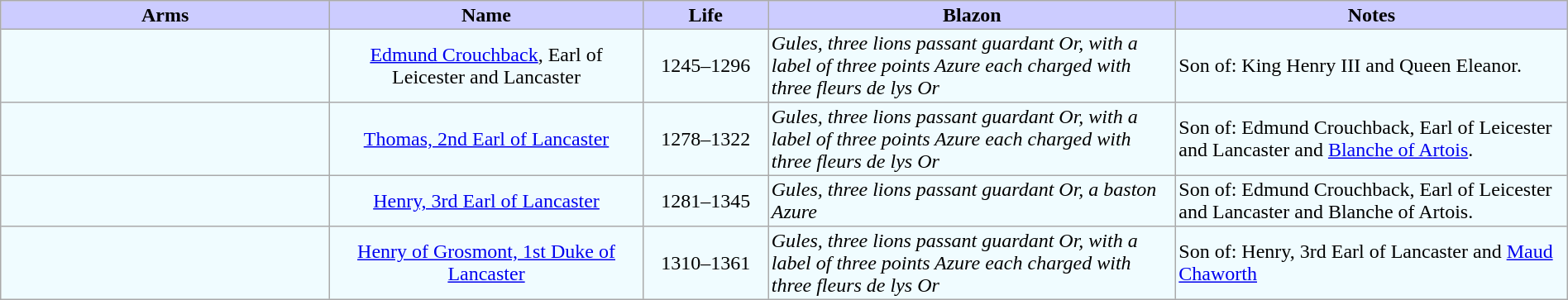<table width="100%" border="1" cellpadding="2" cellspacing="0" style="margin: 0.5em 0.3em 0.5em 0; background: #f9f9f9; border: 1px #aaa solid; border-collapse: collapse;">
<tr>
<th width="21%" bgcolor = "#ccccff">Arms</th>
<th width="20%" bgcolor = "#ccccff">Name</th>
<th width="8%" bgcolor = "#ccccff">Life</th>
<th width="26%" bgcolor = "#ccccff">Blazon</th>
<th width="26%" bgcolor = "#ccccff">Notes</th>
</tr>
<tr bgcolor=f0fcff>
<td align="center"></td>
<td align="center"><a href='#'>Edmund Crouchback</a>, Earl of Leicester and Lancaster</td>
<td align="center">1245–1296</td>
<td><em>Gules, three lions passant guardant Or, with a label of three points Azure each charged with three fleurs de lys Or</em></td>
<td>Son of: King Henry III and Queen Eleanor.</td>
</tr>
<tr bgcolor=f0fcff>
<td align="center"></td>
<td align="center"><a href='#'>Thomas, 2nd Earl of Lancaster</a></td>
<td align="center">1278–1322</td>
<td><em>Gules, three lions passant guardant Or, with a label of three points Azure each charged with three fleurs de lys Or</em></td>
<td>Son of: Edmund Crouchback, Earl of Leicester and Lancaster and <a href='#'>Blanche of Artois</a>.</td>
</tr>
<tr bgcolor=f0fcff>
<td align="center"></td>
<td align="center"><a href='#'>Henry, 3rd Earl of Lancaster</a></td>
<td align="center">1281–1345</td>
<td><em>Gules, three lions passant guardant Or, a baston Azure</em></td>
<td>Son of: Edmund Crouchback, Earl of Leicester and Lancaster and Blanche of Artois.</td>
</tr>
<tr bgcolor=f0fcff>
<td align="center"></td>
<td align="center"><a href='#'>Henry of Grosmont, 1st Duke of Lancaster</a></td>
<td align="center">1310–1361</td>
<td><em>Gules, three lions passant guardant Or, with a label of three points Azure each charged with three fleurs de lys Or</em></td>
<td>Son of: Henry, 3rd Earl of Lancaster and <a href='#'>Maud Chaworth</a></td>
</tr>
</table>
